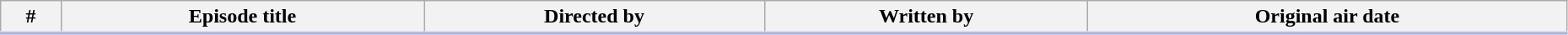<table class="wikitable" width="98%" style="background:#FFF;">
<tr style="border-bottom:3px solid #CCF">
<th>#</th>
<th>Episode title</th>
<th>Directed by</th>
<th>Written by</th>
<th>Original air date</th>
</tr>
<tr>
</tr>
</table>
